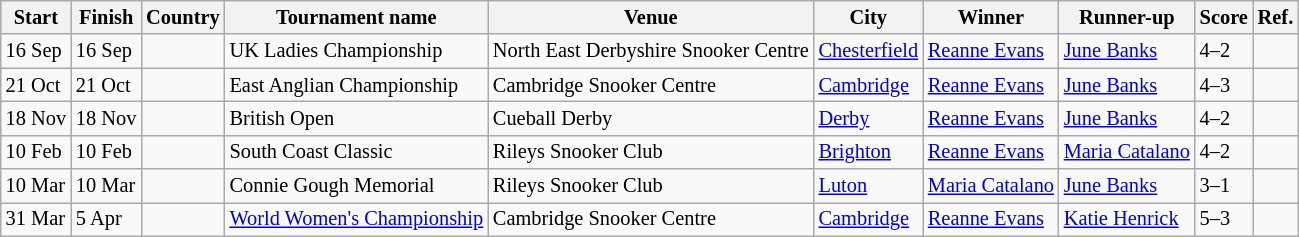<table class="wikitable sortable" style="font-size: 85%">
<tr>
<th>Start</th>
<th>Finish</th>
<th>Country</th>
<th>Tournament name</th>
<th>Venue</th>
<th>City</th>
<th>Winner</th>
<th>Runner-up</th>
<th>Score</th>
<th>Ref.</th>
</tr>
<tr>
<td>16 Sep</td>
<td>16 Sep</td>
<td></td>
<td>UK Ladies Championship</td>
<td>North East Derbyshire Snooker Centre</td>
<td><a href='#'>Chesterfield</a></td>
<td> <a href='#'>Reanne Evans</a></td>
<td> <a href='#'>June Banks</a></td>
<td>4–2</td>
<td></td>
</tr>
<tr>
<td>21 Oct</td>
<td>21 Oct</td>
<td></td>
<td>East Anglian Championship</td>
<td>Cambridge Snooker Centre</td>
<td><a href='#'>Cambridge</a></td>
<td> <a href='#'>Reanne Evans</a></td>
<td> <a href='#'>June Banks</a></td>
<td>4–3</td>
<td></td>
</tr>
<tr>
<td>18 Nov</td>
<td>18 Nov</td>
<td></td>
<td>British Open</td>
<td>Cueball Derby</td>
<td><a href='#'>Derby</a></td>
<td> <a href='#'>Reanne Evans</a></td>
<td> <a href='#'>June Banks</a></td>
<td>4–2</td>
<td></td>
</tr>
<tr>
<td>10 Feb</td>
<td>10 Feb</td>
<td></td>
<td>South Coast Classic</td>
<td>Rileys Snooker Club</td>
<td><a href='#'>Brighton</a></td>
<td> <a href='#'>Reanne Evans</a></td>
<td> <a href='#'>Maria Catalano</a></td>
<td>4–2</td>
<td></td>
</tr>
<tr>
<td>10 Mar</td>
<td>10 Mar</td>
<td></td>
<td>Connie Gough Memorial</td>
<td>Rileys Snooker Club</td>
<td><a href='#'>Luton</a></td>
<td> <a href='#'>Maria Catalano</a></td>
<td> <a href='#'>June Banks</a></td>
<td>3–1</td>
<td></td>
</tr>
<tr>
<td>31 Mar</td>
<td>5 Apr</td>
<td></td>
<td><a href='#'>World Women's Championship</a></td>
<td>Cambridge Snooker Centre</td>
<td><a href='#'>Cambridge</a></td>
<td> <a href='#'>Reanne Evans</a></td>
<td> <a href='#'>Katie Henrick</a></td>
<td>5–3</td>
<td></td>
</tr>
</table>
